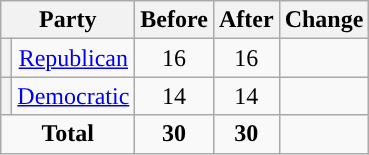<table class="wikitable" style="text-align:center;">
<tr>
<th colspan=2>Party</th>
<th>Before</th>
<th>After</th>
<th>Change</th>
</tr>
<tr>
<th style="background-color:"></th>
<td><a href='#'>Republican</a></td>
<td>16</td>
<td>16</td>
<td></td>
</tr>
<tr>
<th style="background-color:"></th>
<td><a href='#'>Democratic</a></td>
<td>14</td>
<td>14</td>
<td></td>
</tr>
<tr>
<td colspan=2><strong>Total</strong></td>
<td><strong>30</strong></td>
<td><strong>30</strong></td>
<td></td>
</tr>
</table>
